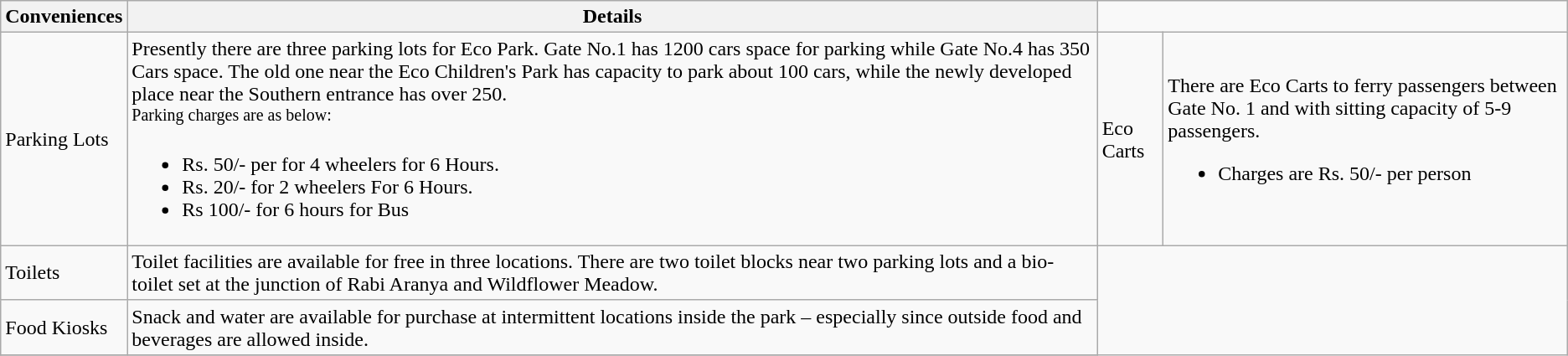<table class="wikitable">
<tr>
<th>Conveniences</th>
<th>Details</th>
</tr>
<tr>
<td>Parking Lots</td>
<td>Presently there are three parking lots for Eco Park. Gate No.1 has 1200 cars space for parking while Gate No.4 has 350 Cars space. The old one near the Eco Children's Park has capacity to park about 100 cars, while the newly developed place near the Southern entrance has over 250.<br> <sup>Parking charges are as below:</sup><br><ul><li>Rs. 50/- per for 4 wheelers for 6 Hours.</li><li>Rs. 20/- for 2 wheelers For 6 Hours.</li><li>Rs 100/- for 6 hours for Bus</li></ul></td>
<td>Eco Carts</td>
<td>There are Eco Carts to ferry passengers between Gate No. 1 and  with sitting capacity of 5-9 passengers.<br><ul><li>Charges are Rs. 50/- per person</li></ul></td>
</tr>
<tr>
<td>Toilets</td>
<td>Toilet facilities are available for free in three locations. There are two toilet blocks near two parking lots and a bio-toilet set at the junction of Rabi Aranya and Wildflower Meadow.</td>
</tr>
<tr>
<td>Food Kiosks</td>
<td>Snack and water are available for purchase at intermittent locations inside the park – especially since outside food and beverages are allowed inside.</td>
</tr>
<tr>
</tr>
</table>
